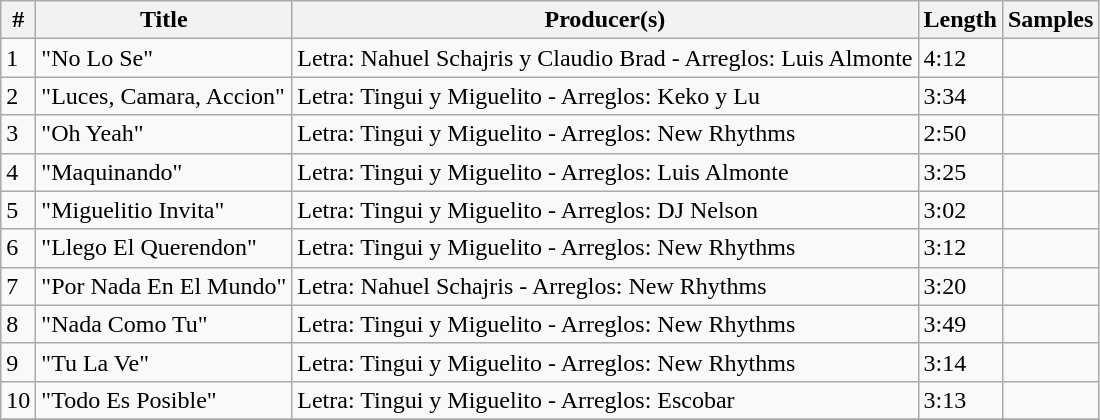<table class="wikitable">
<tr>
<th align="center">#</th>
<th align="center">Title</th>
<th align="center">Producer(s)</th>
<th align="center">Length</th>
<th align="center">Samples</th>
</tr>
<tr>
<td>1</td>
<td>"No Lo Se"</td>
<td>Letra: Nahuel Schajris y Claudio Brad - Arreglos: Luis Almonte</td>
<td>4:12</td>
<td></td>
</tr>
<tr>
<td>2</td>
<td>"Luces, Camara, Accion"</td>
<td>Letra: Tingui y Miguelito - Arreglos: Keko y Lu</td>
<td>3:34</td>
<td></td>
</tr>
<tr>
<td>3</td>
<td>"Oh Yeah"</td>
<td>Letra: Tingui y Miguelito - Arreglos: New Rhythms</td>
<td>2:50</td>
<td></td>
</tr>
<tr>
<td>4</td>
<td>"Maquinando"</td>
<td>Letra: Tingui y Miguelito - Arreglos: Luis Almonte</td>
<td>3:25</td>
<td></td>
</tr>
<tr>
<td>5</td>
<td>"Miguelitio Invita"</td>
<td>Letra: Tingui y Miguelito - Arreglos: DJ Nelson</td>
<td>3:02</td>
<td></td>
</tr>
<tr>
<td>6</td>
<td>"Llego El Querendon"</td>
<td>Letra: Tingui y Miguelito - Arreglos: New Rhythms</td>
<td>3:12</td>
<td></td>
</tr>
<tr>
<td>7</td>
<td>"Por Nada En El Mundo"</td>
<td>Letra: Nahuel Schajris - Arreglos: New Rhythms</td>
<td>3:20</td>
<td></td>
</tr>
<tr>
<td>8</td>
<td>"Nada Como Tu"</td>
<td>Letra: Tingui y Miguelito - Arreglos: New Rhythms</td>
<td>3:49</td>
<td></td>
</tr>
<tr>
<td>9</td>
<td>"Tu La Ve"</td>
<td>Letra: Tingui y Miguelito - Arreglos: New Rhythms</td>
<td>3:14</td>
<td></td>
</tr>
<tr>
<td>10</td>
<td>"Todo Es Posible"</td>
<td>Letra: Tingui y Miguelito - Arreglos: Escobar</td>
<td>3:13</td>
<td></td>
</tr>
<tr>
</tr>
</table>
